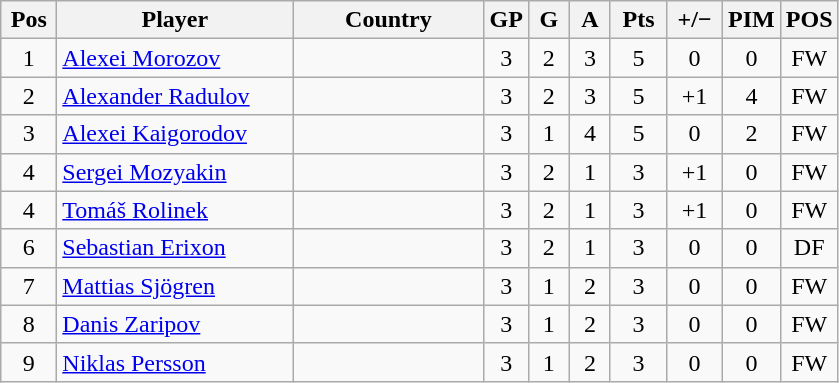<table class="wikitable sortable" style="text-align: center;">
<tr>
<th width=30>Pos</th>
<th width=150>Player</th>
<th width=120>Country</th>
<th width=20>GP</th>
<th width=20>G</th>
<th width=20>A</th>
<th width=30>Pts</th>
<th width=30>+/−</th>
<th width=30>PIM</th>
<th width=30>POS</th>
</tr>
<tr>
<td>1</td>
<td align=left><a href='#'>Alexei Morozov</a></td>
<td align=left></td>
<td>3</td>
<td>2</td>
<td>3</td>
<td>5</td>
<td>0</td>
<td>0</td>
<td>FW</td>
</tr>
<tr>
<td>2</td>
<td align=left><a href='#'>Alexander Radulov</a></td>
<td align=left></td>
<td>3</td>
<td>2</td>
<td>3</td>
<td>5</td>
<td>+1</td>
<td>4</td>
<td>FW</td>
</tr>
<tr>
<td>3</td>
<td align=left><a href='#'>Alexei Kaigorodov</a></td>
<td align=left></td>
<td>3</td>
<td>1</td>
<td>4</td>
<td>5</td>
<td>0</td>
<td>2</td>
<td>FW</td>
</tr>
<tr>
<td>4</td>
<td align=left><a href='#'>Sergei Mozyakin</a></td>
<td align=left></td>
<td>3</td>
<td>2</td>
<td>1</td>
<td>3</td>
<td>+1</td>
<td>0</td>
<td>FW</td>
</tr>
<tr>
<td>4</td>
<td align=left><a href='#'>Tomáš Rolinek</a></td>
<td align=left></td>
<td>3</td>
<td>2</td>
<td>1</td>
<td>3</td>
<td>+1</td>
<td>0</td>
<td>FW</td>
</tr>
<tr>
<td>6</td>
<td align=left><a href='#'>Sebastian Erixon</a></td>
<td align=left></td>
<td>3</td>
<td>2</td>
<td>1</td>
<td>3</td>
<td>0</td>
<td>0</td>
<td>DF</td>
</tr>
<tr>
<td>7</td>
<td align=left><a href='#'>Mattias Sjögren</a></td>
<td align=left></td>
<td>3</td>
<td>1</td>
<td>2</td>
<td>3</td>
<td>0</td>
<td>0</td>
<td>FW</td>
</tr>
<tr>
<td>8</td>
<td align=left><a href='#'>Danis Zaripov</a></td>
<td align=left></td>
<td>3</td>
<td>1</td>
<td>2</td>
<td>3</td>
<td>0</td>
<td>0</td>
<td>FW</td>
</tr>
<tr>
<td>9</td>
<td align=left><a href='#'>Niklas Persson</a></td>
<td align=left></td>
<td>3</td>
<td>1</td>
<td>2</td>
<td>3</td>
<td>0</td>
<td>0</td>
<td>FW</td>
</tr>
</table>
